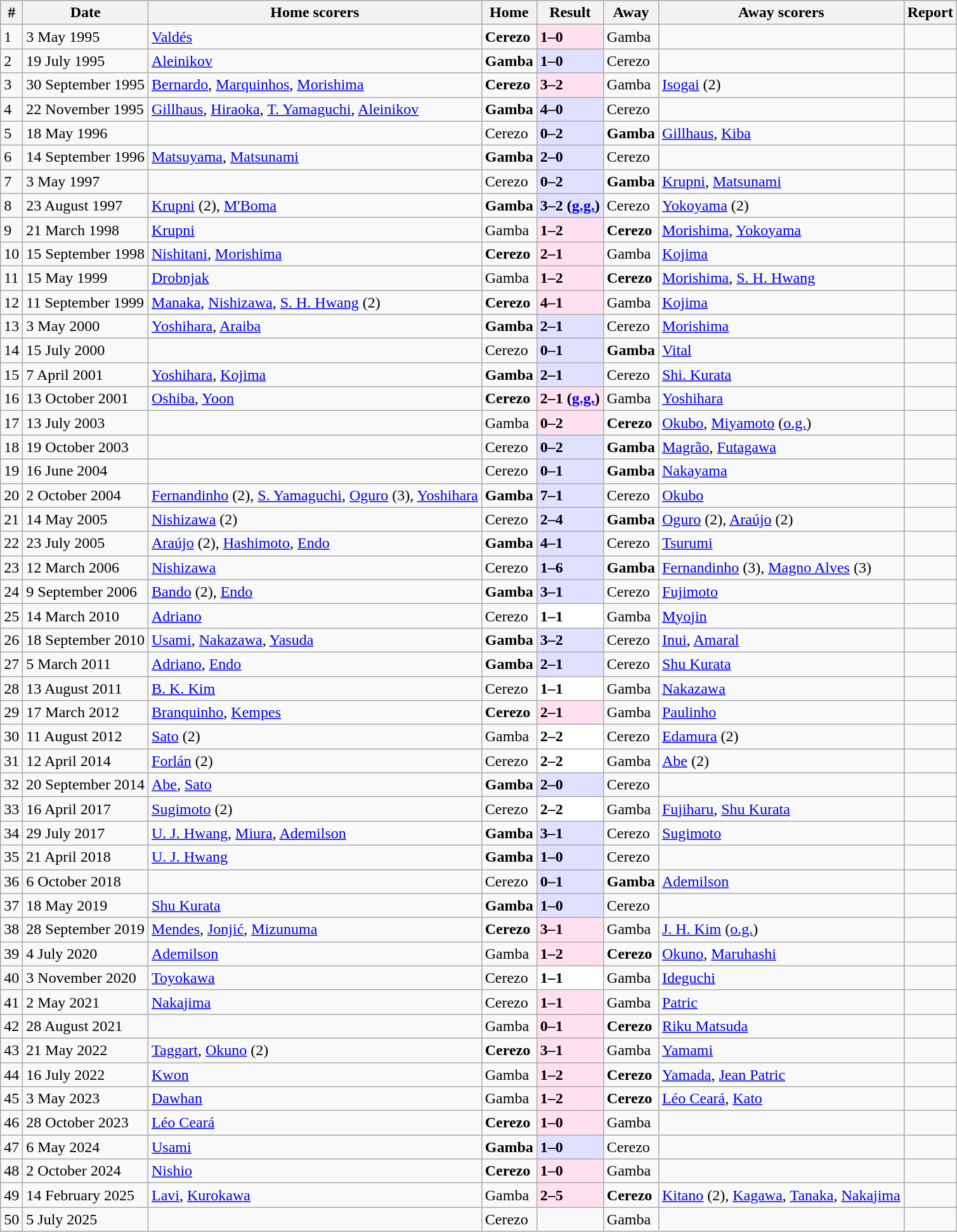<table class="wikitable">
<tr>
<th>#</th>
<th>Date</th>
<th>Home scorers</th>
<th>Home</th>
<th>Result</th>
<th>Away</th>
<th>Away scorers</th>
<th>Report</th>
</tr>
<tr>
<td>1</td>
<td>3 May 1995</td>
<td><a href='#'>Valdés</a></td>
<td><strong>Cerezo</strong></td>
<td style="background:#ffe0f0;"><strong>1–0</strong></td>
<td>Gamba</td>
<td></td>
<td></td>
</tr>
<tr>
<td>2</td>
<td>19 July 1995</td>
<td><a href='#'>Aleinikov</a></td>
<td><strong>Gamba</strong></td>
<td style="background:#e0e0ff;"><strong>1–0</strong></td>
<td>Cerezo</td>
<td></td>
<td></td>
</tr>
<tr>
<td>3</td>
<td>30 September 1995</td>
<td><a href='#'>Bernardo</a>, <a href='#'>Marquinhos</a>, <a href='#'>Morishima</a></td>
<td><strong>Cerezo</strong></td>
<td style="background:#ffe0f0;"><strong>3–2</strong></td>
<td>Gamba</td>
<td><a href='#'>Isogai</a> (2)</td>
<td></td>
</tr>
<tr>
<td>4</td>
<td>22 November 1995</td>
<td><a href='#'>Gillhaus</a>, <a href='#'>Hiraoka</a>, <a href='#'>T. Yamaguchi</a>, <a href='#'>Aleinikov</a></td>
<td><strong>Gamba</strong></td>
<td style="background:#e0e0ff;"><strong>4–0</strong></td>
<td>Cerezo</td>
<td></td>
<td></td>
</tr>
<tr>
<td>5</td>
<td>18 May 1996</td>
<td></td>
<td>Cerezo</td>
<td style="background:#e0e0ff;"><strong>0–2</strong></td>
<td><strong>Gamba</strong></td>
<td><a href='#'>Gillhaus</a>, <a href='#'>Kiba</a></td>
<td></td>
</tr>
<tr>
<td>6</td>
<td>14 September 1996</td>
<td><a href='#'>Matsuyama</a>, <a href='#'>Matsunami</a></td>
<td><strong>Gamba</strong></td>
<td style="background:#e0e0ff;"><strong>2–0</strong></td>
<td>Cerezo</td>
<td></td>
<td></td>
</tr>
<tr>
<td>7</td>
<td>3 May 1997</td>
<td></td>
<td>Cerezo</td>
<td style="background:#e0e0ff;"><strong>0–2</strong></td>
<td><strong>Gamba</strong></td>
<td><a href='#'>Krupni</a>, <a href='#'>Matsunami</a></td>
<td></td>
</tr>
<tr>
<td>8</td>
<td>23 August 1997</td>
<td><a href='#'>Krupni</a> (2), <a href='#'>M'Boma</a></td>
<td><strong>Gamba</strong></td>
<td style="background:#e0e0ff;"><strong>3–2 (<a href='#'>g.g.</a>)</strong></td>
<td>Cerezo</td>
<td><a href='#'>Yokoyama</a> (2)</td>
<td></td>
</tr>
<tr>
<td>9</td>
<td>21 March 1998</td>
<td><a href='#'>Krupni</a></td>
<td>Gamba</td>
<td style="background:#ffe0f0;"><strong>1–2</strong></td>
<td><strong>Cerezo</strong></td>
<td><a href='#'>Morishima</a>, <a href='#'>Yokoyama</a></td>
<td></td>
</tr>
<tr>
<td>10</td>
<td>15 September 1998</td>
<td><a href='#'>Nishitani</a>, <a href='#'>Morishima</a></td>
<td><strong>Cerezo</strong></td>
<td style="background:#ffe0f0;"><strong>2–1</strong></td>
<td>Gamba</td>
<td><a href='#'>Kojima</a></td>
<td></td>
</tr>
<tr>
<td>11</td>
<td>15 May 1999</td>
<td><a href='#'>Drobnjak</a></td>
<td>Gamba</td>
<td style="background:#ffe0f0;"><strong>1–2</strong></td>
<td><strong>Cerezo</strong></td>
<td><a href='#'>Morishima</a>, <a href='#'>S. H. Hwang</a></td>
<td></td>
</tr>
<tr>
<td>12</td>
<td>11 September 1999</td>
<td><a href='#'>Manaka</a>, <a href='#'>Nishizawa</a>, <a href='#'>S. H. Hwang</a> (2)</td>
<td><strong>Cerezo</strong></td>
<td style="background:#ffe0f0;"><strong>4–1</strong></td>
<td>Gamba</td>
<td><a href='#'>Kojima</a></td>
<td></td>
</tr>
<tr>
<td>13</td>
<td>3 May 2000</td>
<td><a href='#'>Yoshihara</a>, <a href='#'>Araiba</a></td>
<td><strong>Gamba</strong></td>
<td style="background:#e0e0ff;"><strong>2–1</strong></td>
<td>Cerezo</td>
<td><a href='#'>Morishima</a></td>
<td></td>
</tr>
<tr>
<td>14</td>
<td>15 July 2000</td>
<td></td>
<td>Cerezo</td>
<td style="background:#e0e0ff;"><strong>0–1</strong></td>
<td><strong>Gamba</strong></td>
<td><a href='#'>Vital</a></td>
<td></td>
</tr>
<tr>
<td>15</td>
<td>7 April 2001</td>
<td><a href='#'>Yoshihara</a>, <a href='#'>Kojima</a></td>
<td><strong>Gamba</strong></td>
<td style="background:#e0e0ff;"><strong>2–1</strong></td>
<td>Cerezo</td>
<td><a href='#'>Shi. Kurata</a></td>
<td></td>
</tr>
<tr>
<td>16</td>
<td>13 October 2001</td>
<td><a href='#'>Oshiba</a>, <a href='#'>Yoon</a></td>
<td><strong>Cerezo</strong></td>
<td style="background:#ffe0f0;"><strong>2–1 (<a href='#'>g.g.</a>)</strong></td>
<td>Gamba</td>
<td><a href='#'>Yoshihara</a></td>
<td></td>
</tr>
<tr>
<td>17</td>
<td>13 July 2003</td>
<td></td>
<td>Gamba</td>
<td style="background:#ffe0f0;"><strong>0–2</strong></td>
<td><strong>Cerezo</strong></td>
<td><a href='#'>Okubo</a>, <a href='#'>Miyamoto</a> (<a href='#'>o.g.</a>)</td>
<td></td>
</tr>
<tr>
<td>18</td>
<td>19 October 2003</td>
<td></td>
<td>Cerezo</td>
<td style="background:#e0e0ff;"><strong>0–2</strong></td>
<td><strong>Gamba</strong></td>
<td><a href='#'>Magrão</a>, <a href='#'>Futagawa</a></td>
<td></td>
</tr>
<tr>
<td>19</td>
<td>16 June 2004</td>
<td></td>
<td>Cerezo</td>
<td style="background:#e0e0ff;"><strong>0–1</strong></td>
<td><strong>Gamba</strong></td>
<td><a href='#'>Nakayama</a></td>
<td></td>
</tr>
<tr>
<td>20</td>
<td>2 October 2004</td>
<td><a href='#'>Fernandinho</a> (2), <a href='#'>S. Yamaguchi</a>, <a href='#'>Oguro</a> (3), <a href='#'>Yoshihara</a></td>
<td><strong>Gamba</strong></td>
<td style="background:#e0e0ff;"><strong>7–1</strong></td>
<td>Cerezo</td>
<td><a href='#'>Okubo</a></td>
<td></td>
</tr>
<tr>
<td>21</td>
<td>14 May 2005</td>
<td><a href='#'>Nishizawa</a> (2)</td>
<td>Cerezo</td>
<td style="background:#e0e0ff;"><strong>2–4</strong></td>
<td><strong>Gamba</strong></td>
<td><a href='#'>Oguro</a> (2), <a href='#'>Araújo</a> (2)</td>
<td></td>
</tr>
<tr>
<td>22</td>
<td>23 July 2005</td>
<td><a href='#'>Araújo</a> (2), <a href='#'>Hashimoto</a>, <a href='#'>Endo</a></td>
<td><strong>Gamba</strong></td>
<td style="background:#e0e0ff;"><strong>4–1</strong></td>
<td>Cerezo</td>
<td><a href='#'>Tsurumi</a></td>
<td></td>
</tr>
<tr>
<td>23</td>
<td>12 March 2006</td>
<td><a href='#'>Nishizawa</a></td>
<td>Cerezo</td>
<td style="background:#e0e0ff;"><strong>1–6</strong></td>
<td><strong>Gamba</strong></td>
<td><a href='#'>Fernandinho</a> (3), <a href='#'>Magno Alves</a> (3)</td>
<td></td>
</tr>
<tr>
<td>24</td>
<td>9 September 2006</td>
<td><a href='#'>Bando</a> (2), <a href='#'>Endo</a></td>
<td><strong>Gamba</strong></td>
<td style="background:#e0e0ff;"><strong>3–1</strong></td>
<td>Cerezo</td>
<td><a href='#'>Fujimoto</a></td>
<td></td>
</tr>
<tr>
<td>25</td>
<td>14 March 2010</td>
<td><a href='#'>Adriano</a></td>
<td>Cerezo</td>
<td style="background:#ffffff;"><strong>1–1</strong></td>
<td>Gamba</td>
<td><a href='#'>Myojin</a></td>
<td></td>
</tr>
<tr>
<td>26</td>
<td>18 September 2010</td>
<td><a href='#'>Usami</a>, <a href='#'>Nakazawa</a>, <a href='#'>Yasuda</a></td>
<td><strong>Gamba</strong></td>
<td style="background:#e0e0ff;"><strong>3–2</strong></td>
<td>Cerezo</td>
<td><a href='#'>Inui</a>, <a href='#'>Amaral</a></td>
<td></td>
</tr>
<tr>
<td>27</td>
<td>5 March 2011</td>
<td><a href='#'>Adriano</a>, <a href='#'>Endo</a></td>
<td><strong>Gamba</strong></td>
<td style="background:#e0e0ff;"><strong>2–1</strong></td>
<td>Cerezo</td>
<td><a href='#'>Shu Kurata</a></td>
<td></td>
</tr>
<tr>
<td>28</td>
<td>13 August 2011</td>
<td><a href='#'>B. K. Kim</a></td>
<td>Cerezo</td>
<td style="background:#ffffff;"><strong>1–1</strong></td>
<td>Gamba</td>
<td><a href='#'>Nakazawa</a></td>
<td></td>
</tr>
<tr>
<td>29</td>
<td>17 March 2012</td>
<td><a href='#'>Branquinho</a>, <a href='#'>Kempes</a></td>
<td><strong>Cerezo</strong></td>
<td style="background:#ffe0f0;"><strong>2–1</strong></td>
<td>Gamba</td>
<td><a href='#'>Paulinho</a></td>
<td></td>
</tr>
<tr>
<td>30</td>
<td>11 August 2012</td>
<td><a href='#'>Sato</a> (2)</td>
<td>Gamba</td>
<td style="background:#ffffff;"><strong>2–2</strong></td>
<td>Cerezo</td>
<td><a href='#'>Edamura</a> (2)</td>
<td></td>
</tr>
<tr>
<td>31</td>
<td>12 April 2014</td>
<td><a href='#'>Forlán</a> (2)</td>
<td>Cerezo</td>
<td style="background:#ffffff;"><strong>2–2</strong></td>
<td>Gamba</td>
<td><a href='#'>Abe</a> (2)</td>
<td></td>
</tr>
<tr>
<td>32</td>
<td>20 September 2014</td>
<td><a href='#'>Abe</a>, <a href='#'>Sato</a></td>
<td><strong>Gamba</strong></td>
<td style="background:#e0e0ff;"><strong>2–0</strong></td>
<td>Cerezo</td>
<td></td>
<td></td>
</tr>
<tr>
<td>33</td>
<td>16 April 2017</td>
<td><a href='#'>Sugimoto</a> (2)</td>
<td>Cerezo</td>
<td style="background:#ffffff;"><strong>2–2</strong></td>
<td>Gamba</td>
<td><a href='#'>Fujiharu</a>, <a href='#'>Shu Kurata</a></td>
<td></td>
</tr>
<tr>
<td>34</td>
<td>29 July 2017</td>
<td><a href='#'>U. J. Hwang</a>, <a href='#'>Miura</a>, <a href='#'>Ademilson</a></td>
<td><strong>Gamba</strong></td>
<td style="background:#e0e0ff;"><strong>3–1</strong></td>
<td>Cerezo</td>
<td><a href='#'>Sugimoto</a></td>
<td></td>
</tr>
<tr>
<td>35</td>
<td>21 April 2018</td>
<td><a href='#'>U. J. Hwang</a></td>
<td><strong>Gamba</strong></td>
<td style="background:#e0e0ff;"><strong>1–0</strong></td>
<td>Cerezo</td>
<td></td>
<td></td>
</tr>
<tr>
<td>36</td>
<td>6 October 2018</td>
<td></td>
<td>Cerezo</td>
<td style="background:#e0e0ff;"><strong>0–1</strong></td>
<td><strong>Gamba</strong></td>
<td><a href='#'>Ademilson</a></td>
<td></td>
</tr>
<tr>
<td>37</td>
<td>18 May 2019</td>
<td><a href='#'>Shu Kurata</a></td>
<td><strong>Gamba</strong></td>
<td style="background:#e0e0ff;"><strong>1–0</strong></td>
<td>Cerezo</td>
<td></td>
<td></td>
</tr>
<tr>
<td>38</td>
<td>28 September 2019</td>
<td><a href='#'>Mendes</a>, <a href='#'>Jonjić</a>, <a href='#'>Mizunuma</a></td>
<td><strong>Cerezo</strong></td>
<td style="background:#ffe0f0;"><strong>3–1</strong></td>
<td>Gamba</td>
<td><a href='#'>J. H. Kim</a> (<a href='#'>o.g.</a>)</td>
<td></td>
</tr>
<tr>
<td>39</td>
<td>4 July 2020</td>
<td><a href='#'>Ademilson</a></td>
<td>Gamba</td>
<td style="background:#ffe0f0;"><strong>1–2</strong></td>
<td><strong>Cerezo</strong></td>
<td><a href='#'>Okuno</a>, <a href='#'>Maruhashi</a></td>
<td></td>
</tr>
<tr>
<td>40</td>
<td>3 November 2020</td>
<td><a href='#'>Toyokawa</a></td>
<td>Cerezo</td>
<td style="background:#ffffff;"><strong>1–1</strong></td>
<td>Gamba</td>
<td><a href='#'>Ideguchi</a></td>
<td></td>
</tr>
<tr>
<td>41</td>
<td>2 May 2021</td>
<td><a href='#'>Nakajima</a></td>
<td>Cerezo</td>
<td style="background:#ffe0f0;"><strong>1–1</strong></td>
<td>Gamba</td>
<td><a href='#'>Patric</a></td>
<td></td>
</tr>
<tr>
<td>42</td>
<td>28 August 2021</td>
<td></td>
<td>Gamba</td>
<td style="background:#ffe0f0;"><strong>0–1</strong></td>
<td><strong>Cerezo</strong></td>
<td><a href='#'>Riku Matsuda</a></td>
<td></td>
</tr>
<tr>
<td>43</td>
<td>21 May 2022</td>
<td><a href='#'>Taggart</a>, <a href='#'>Okuno</a> (2)</td>
<td><strong>Cerezo</strong></td>
<td style="background:#ffe0f0;"><strong>3–1</strong></td>
<td>Gamba</td>
<td><a href='#'>Yamami</a></td>
<td></td>
</tr>
<tr>
<td>44</td>
<td>16 July 2022</td>
<td><a href='#'>Kwon</a></td>
<td>Gamba</td>
<td style="background:#ffe0f0;"><strong>1–2</strong></td>
<td><strong>Cerezo</strong></td>
<td><a href='#'>Yamada</a>, <a href='#'>Jean Patric</a></td>
<td></td>
</tr>
<tr>
<td>45</td>
<td>3 May 2023</td>
<td><a href='#'>Dawhan</a></td>
<td>Gamba</td>
<td style="background:#ffe0f0;"><strong>1–2</strong></td>
<td><strong>Cerezo</strong></td>
<td><a href='#'>Léo Ceará</a>, <a href='#'>Kato</a></td>
<td></td>
</tr>
<tr>
<td>46</td>
<td>28 October 2023</td>
<td><a href='#'>Léo Ceará</a></td>
<td><strong>Cerezo</strong></td>
<td style="background:#ffe0f0;"><strong>1–0</strong></td>
<td>Gamba</td>
<td></td>
<td></td>
</tr>
<tr>
<td>47</td>
<td>6 May 2024</td>
<td><a href='#'>Usami</a></td>
<td><strong>Gamba</strong></td>
<td style="background:#e0e0ff;"><strong>1–0</strong></td>
<td>Cerezo</td>
<td></td>
<td></td>
</tr>
<tr>
<td>48</td>
<td>2 October 2024</td>
<td><a href='#'>Nishio</a></td>
<td><strong>Cerezo</strong></td>
<td style="background:#ffe0f0;"><strong>1–0</strong></td>
<td>Gamba</td>
<td></td>
<td></td>
</tr>
<tr>
<td>49</td>
<td>14 February 2025</td>
<td><a href='#'>Lavi</a>, <a href='#'>Kurokawa</a></td>
<td>Gamba</td>
<td style="background:#ffe0f0;"><strong>2–5</strong></td>
<td><strong>Cerezo</strong></td>
<td><a href='#'>Kitano</a> (2), <a href='#'>Kagawa</a>, <a href='#'>Tanaka</a>, <a href='#'>Nakajima</a></td>
<td></td>
</tr>
<tr>
<td>50</td>
<td>5 July 2025</td>
<td></td>
<td>Cerezo</td>
<td></td>
<td>Gamba</td>
<td></td>
<td></td>
</tr>
</table>
